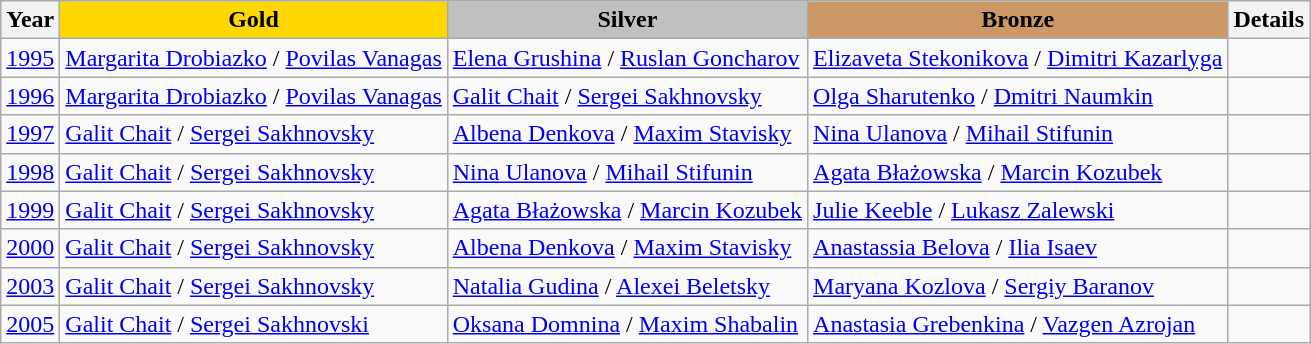<table class="wikitable">
<tr>
<th>Year</th>
<td align=center bgcolor=gold><strong>Gold</strong></td>
<td align=center bgcolor=silver><strong>Silver</strong></td>
<td align=center bgcolor=cc9966><strong>Bronze</strong></td>
<th>Details</th>
</tr>
<tr>
<td><a href='#'>1995</a></td>
<td> <a href='#'>Margarita Drobiazko</a> / <a href='#'>Povilas Vanagas</a></td>
<td> <a href='#'>Elena Grushina</a> / <a href='#'>Ruslan Goncharov</a></td>
<td> <a href='#'>Elizaveta Stekonikova</a> / <a href='#'>Dimitri Kazarlyga</a></td>
<td></td>
</tr>
<tr>
<td><a href='#'>1996</a></td>
<td> <a href='#'>Margarita Drobiazko</a> / <a href='#'>Povilas Vanagas</a></td>
<td> <a href='#'>Galit Chait</a> / <a href='#'>Sergei Sakhnovsky</a></td>
<td> <a href='#'>Olga Sharutenko</a> / <a href='#'>Dmitri Naumkin</a></td>
<td></td>
</tr>
<tr>
<td><a href='#'>1997</a></td>
<td> <a href='#'>Galit Chait</a> / <a href='#'>Sergei Sakhnovsky</a></td>
<td> <a href='#'>Albena Denkova</a> / <a href='#'>Maxim Stavisky</a></td>
<td> <a href='#'>Nina Ulanova</a> / <a href='#'>Mihail Stifunin</a></td>
<td></td>
</tr>
<tr>
<td><a href='#'>1998</a></td>
<td> <a href='#'>Galit Chait</a> / <a href='#'>Sergei Sakhnovsky</a></td>
<td> <a href='#'>Nina Ulanova</a> / <a href='#'>Mihail Stifunin</a></td>
<td> <a href='#'>Agata Błażowska</a> / <a href='#'>Marcin Kozubek</a></td>
<td></td>
</tr>
<tr>
<td><a href='#'>1999</a></td>
<td> <a href='#'>Galit Chait</a> / <a href='#'>Sergei Sakhnovsky</a></td>
<td> <a href='#'>Agata Błażowska</a> / <a href='#'>Marcin Kozubek</a></td>
<td> <a href='#'>Julie Keeble</a> / <a href='#'>Lukasz Zalewski</a></td>
<td></td>
</tr>
<tr>
<td><a href='#'>2000</a></td>
<td> <a href='#'>Galit Chait</a> / <a href='#'>Sergei Sakhnovsky</a></td>
<td> <a href='#'>Albena Denkova</a> / <a href='#'>Maxim Stavisky</a></td>
<td> <a href='#'>Anastassia Belova</a> / <a href='#'>Ilia Isaev</a></td>
<td></td>
</tr>
<tr>
<td><a href='#'>2003</a></td>
<td> <a href='#'>Galit Chait</a> / <a href='#'>Sergei Sakhnovsky</a></td>
<td> <a href='#'>Natalia Gudina</a> / <a href='#'>Alexei Beletsky</a></td>
<td> <a href='#'>Maryana Kozlova</a> / <a href='#'>Sergiy Baranov</a></td>
<td></td>
</tr>
<tr>
<td><a href='#'>2005</a></td>
<td> <a href='#'>Galit Chait</a> / <a href='#'>Sergei Sakhnovski</a></td>
<td> <a href='#'>Oksana Domnina</a> / <a href='#'>Maxim Shabalin</a></td>
<td> <a href='#'>Anastasia Grebenkina</a> / <a href='#'>Vazgen Azrojan</a></td>
<td></td>
</tr>
</table>
